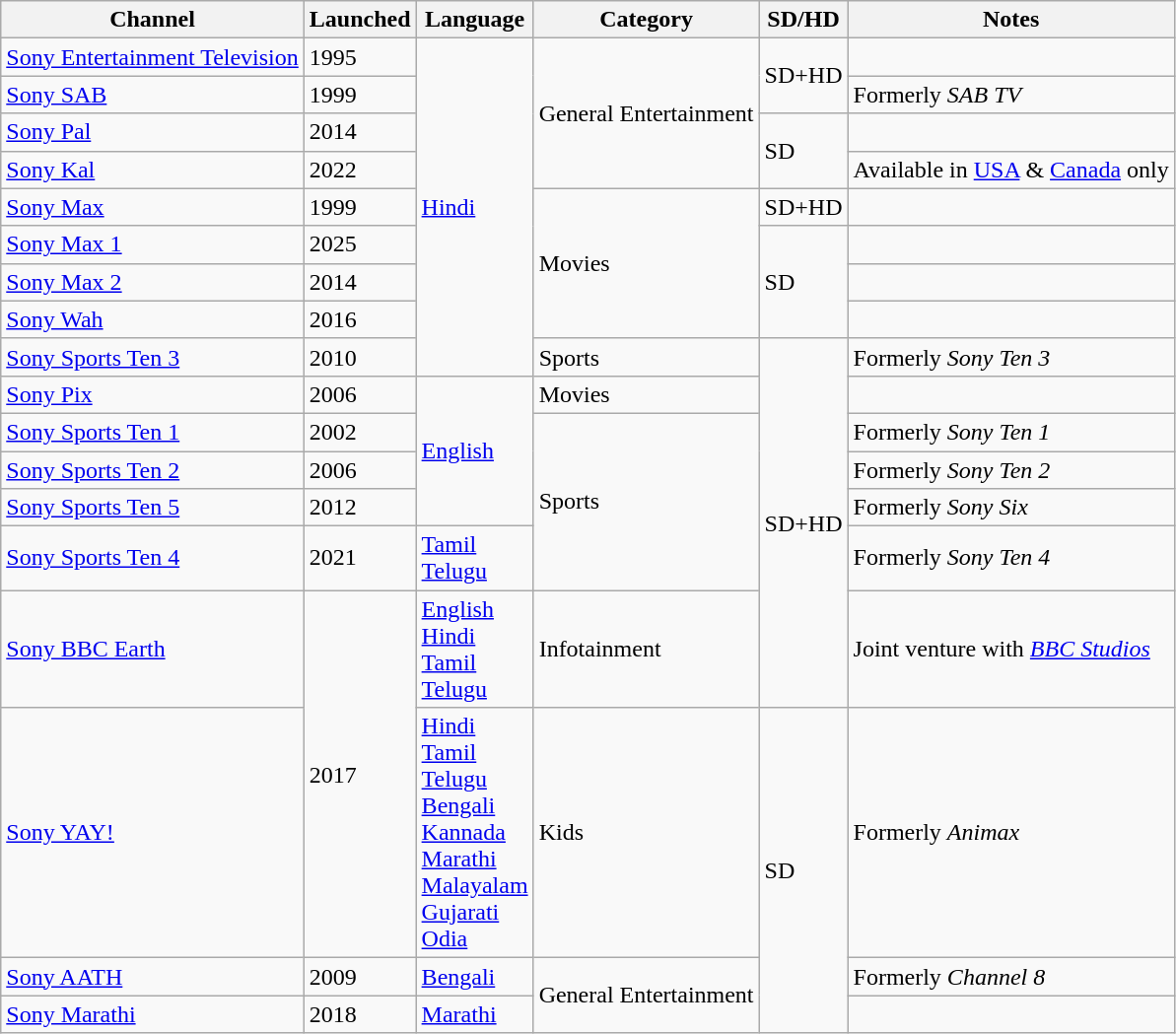<table class="wikitable sortable" style="text-align:middle">
<tr>
<th>Channel</th>
<th>Launched</th>
<th>Language</th>
<th>Category</th>
<th>SD/HD</th>
<th>Notes</th>
</tr>
<tr>
<td><a href='#'>Sony Entertainment Television</a></td>
<td>1995</td>
<td rowspan="9"><a href='#'>Hindi</a></td>
<td rowspan="4">General Entertainment</td>
<td rowspan="2">SD+HD</td>
<td></td>
</tr>
<tr>
<td><a href='#'>Sony SAB</a></td>
<td>1999</td>
<td>Formerly <em>SAB TV</em></td>
</tr>
<tr>
<td><a href='#'>Sony Pal</a></td>
<td>2014</td>
<td rowspan="2">SD</td>
<td></td>
</tr>
<tr>
<td><a href='#'>Sony Kal</a></td>
<td>2022</td>
<td>Available in <a href='#'>USA</a> & <a href='#'>Canada</a> only</td>
</tr>
<tr>
<td><a href='#'>Sony Max</a></td>
<td>1999</td>
<td rowspan="4">Movies</td>
<td>SD+HD</td>
<td></td>
</tr>
<tr>
<td><a href='#'>Sony Max 1</a></td>
<td>2025</td>
<td rowspan="3">SD</td>
<td></td>
</tr>
<tr>
<td><a href='#'>Sony Max 2</a></td>
<td>2014</td>
<td></td>
</tr>
<tr>
<td><a href='#'>Sony Wah</a></td>
<td>2016</td>
<td></td>
</tr>
<tr>
<td><a href='#'>Sony Sports Ten 3</a></td>
<td>2010</td>
<td>Sports</td>
<td rowspan="7">SD+HD</td>
<td>Formerly <em>Sony Ten 3</em></td>
</tr>
<tr>
<td><a href='#'>Sony Pix</a></td>
<td>2006</td>
<td rowspan="4"><a href='#'>English</a></td>
<td>Movies</td>
<td></td>
</tr>
<tr>
<td><a href='#'>Sony Sports Ten 1</a></td>
<td>2002</td>
<td rowspan="4">Sports</td>
<td>Formerly <em>Sony Ten 1</em></td>
</tr>
<tr>
<td><a href='#'>Sony Sports Ten 2</a></td>
<td>2006</td>
<td>Formerly <em>Sony Ten 2</em></td>
</tr>
<tr>
<td><a href='#'>Sony Sports Ten 5</a></td>
<td>2012</td>
<td>Formerly <em>Sony Six</em></td>
</tr>
<tr>
<td><a href='#'>Sony Sports Ten 4</a></td>
<td>2021</td>
<td><a href='#'>Tamil</a><br><a href='#'>Telugu</a></td>
<td>Formerly <em>Sony Ten 4</em></td>
</tr>
<tr>
<td><a href='#'>Sony BBC Earth</a></td>
<td rowspan="2">2017</td>
<td><a href='#'>English</a><br> <a href='#'>Hindi</a><br> <a href='#'>Tamil</a><br> <a href='#'>Telugu</a></td>
<td>Infotainment</td>
<td>Joint venture with <em><a href='#'>BBC Studios</a></em></td>
</tr>
<tr>
<td><a href='#'>Sony YAY!</a></td>
<td><a href='#'>Hindi</a><br><a href='#'>Tamil</a><br> <a href='#'>Telugu</a><br><a href='#'>Bengali</a><br> <a href='#'>Kannada</a><br><a href='#'>Marathi</a><br> <a href='#'>Malayalam</a><br><a href='#'>Gujarati</a><br><a href='#'>Odia</a></td>
<td>Kids</td>
<td rowspan="3">SD</td>
<td>Formerly <em>Animax</em><br></td>
</tr>
<tr>
<td><a href='#'>Sony AATH</a></td>
<td>2009</td>
<td><a href='#'>Bengali</a></td>
<td rowspan="2">General Entertainment</td>
<td>Formerly <em>Channel 8</em></td>
</tr>
<tr>
<td><a href='#'>Sony Marathi</a></td>
<td>2018</td>
<td><a href='#'>Marathi</a></td>
<td></td>
</tr>
</table>
